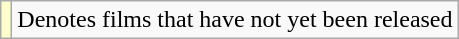<table class="wikitable">
<tr>
<td style="background:#FFFFCC;"></td>
<td>Denotes films that have not yet been released</td>
</tr>
</table>
